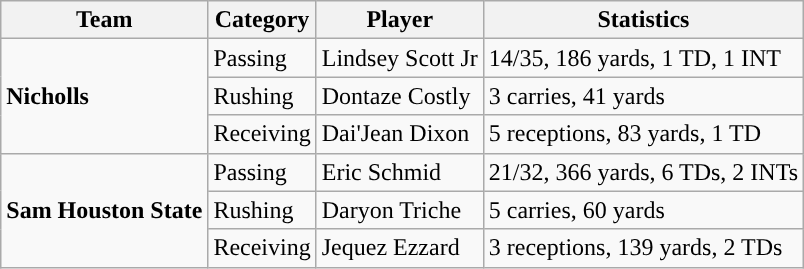<table class="wikitable" style="float: left;">
<tr>
<th>Team</th>
<th>Category</th>
<th>Player</th>
<th>Statistics</th>
</tr>
<tr>
<td rowspan=3><strong>Nicholls</strong></td>
<td>Passing</td>
<td>Lindsey Scott Jr</td>
<td>14/35, 186 yards, 1 TD, 1 INT</td>
</tr>
<tr>
<td>Rushing</td>
<td>Dontaze Costly</td>
<td>3 carries, 41 yards</td>
</tr>
<tr>
<td>Receiving</td>
<td>Dai'Jean Dixon</td>
<td>5 receptions, 83 yards, 1 TD</td>
</tr>
<tr>
<td rowspan=3><strong>Sam Houston State</strong></td>
<td>Passing</td>
<td>Eric Schmid</td>
<td>21/32, 366 yards, 6 TDs, 2 INTs</td>
</tr>
<tr>
<td>Rushing</td>
<td>Daryon Triche</td>
<td>5 carries, 60 yards</td>
</tr>
<tr>
<td>Receiving</td>
<td>Jequez Ezzard</td>
<td>3 receptions, 139 yards, 2 TDs</td>
</tr>
</table>
